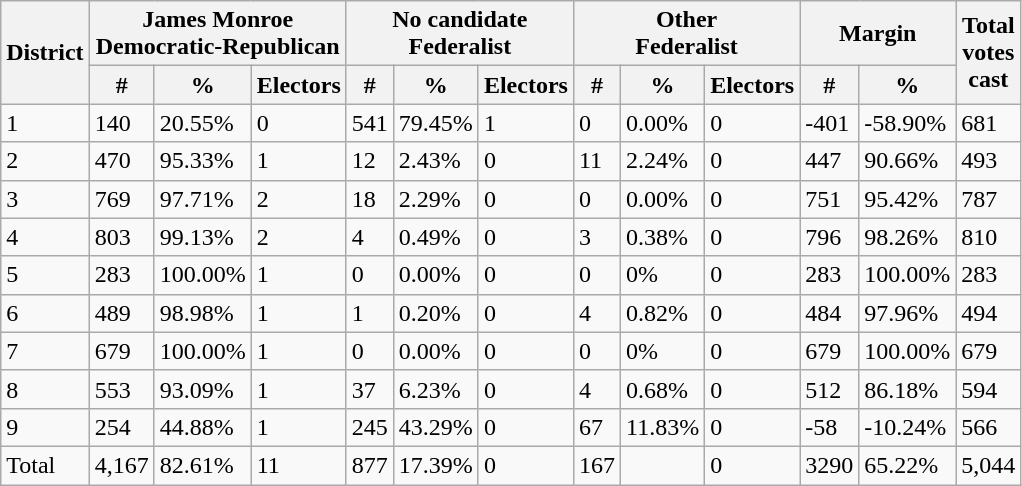<table class="wikitable sortable">
<tr>
<th rowspan="2">District</th>
<th colspan="3" >James Monroe<br>Democratic-Republican</th>
<th colspan="3" >No candidate<br>Federalist</th>
<th colspan="3" >Other<br>Federalist</th>
<th colspan="2">Margin</th>
<th rowspan="2">Total<br>votes<br>cast</th>
</tr>
<tr>
<th>#</th>
<th>%</th>
<th>Electors</th>
<th>#</th>
<th>%</th>
<th>Electors</th>
<th>#</th>
<th>%</th>
<th>Electors</th>
<th>#</th>
<th>%</th>
</tr>
<tr>
<td>1</td>
<td>140</td>
<td>20.55%</td>
<td>0</td>
<td>541</td>
<td>79.45%</td>
<td>1</td>
<td>0</td>
<td>0.00%</td>
<td>0</td>
<td>-401</td>
<td>-58.90%</td>
<td>681</td>
</tr>
<tr>
<td>2</td>
<td>470</td>
<td>95.33%</td>
<td>1</td>
<td>12</td>
<td>2.43%</td>
<td>0</td>
<td>11</td>
<td>2.24%</td>
<td>0</td>
<td>447</td>
<td>90.66%</td>
<td>493</td>
</tr>
<tr>
<td>3</td>
<td>769</td>
<td>97.71%</td>
<td>2</td>
<td>18</td>
<td>2.29%</td>
<td>0</td>
<td>0</td>
<td>0.00%</td>
<td>0</td>
<td>751</td>
<td>95.42%</td>
<td>787</td>
</tr>
<tr>
<td>4</td>
<td>803</td>
<td>99.13%</td>
<td>2</td>
<td>4</td>
<td>0.49%</td>
<td>0</td>
<td>3</td>
<td>0.38%</td>
<td>0</td>
<td>796</td>
<td>98.26%</td>
<td>810</td>
</tr>
<tr>
<td>5</td>
<td>283</td>
<td>100.00%</td>
<td>1</td>
<td>0</td>
<td>0.00%</td>
<td>0</td>
<td>0</td>
<td>0%</td>
<td>0</td>
<td>283</td>
<td>100.00%</td>
<td>283</td>
</tr>
<tr>
<td>6</td>
<td>489</td>
<td>98.98%</td>
<td>1</td>
<td>1</td>
<td>0.20%</td>
<td>0</td>
<td>4</td>
<td>0.82%</td>
<td>0</td>
<td>484</td>
<td>97.96%</td>
<td>494</td>
</tr>
<tr>
<td>7</td>
<td>679</td>
<td>100.00%</td>
<td>1</td>
<td>0</td>
<td>0.00%</td>
<td>0</td>
<td>0</td>
<td>0%</td>
<td>0</td>
<td>679</td>
<td>100.00%</td>
<td>679</td>
</tr>
<tr>
<td>8</td>
<td>553</td>
<td>93.09%</td>
<td>1</td>
<td>37</td>
<td>6.23%</td>
<td>0</td>
<td>4</td>
<td>0.68%</td>
<td>0</td>
<td>512</td>
<td>86.18%</td>
<td>594</td>
</tr>
<tr>
<td>9</td>
<td>254</td>
<td>44.88%</td>
<td>1</td>
<td>245</td>
<td>43.29%</td>
<td>0</td>
<td>67</td>
<td>11.83%</td>
<td>0</td>
<td>-58</td>
<td>-10.24%</td>
<td>566</td>
</tr>
<tr>
<td>Total</td>
<td>4,167</td>
<td>82.61%</td>
<td>11</td>
<td>877</td>
<td>17.39%</td>
<td>0</td>
<td>167</td>
<td></td>
<td>0</td>
<td>3290</td>
<td>65.22%</td>
<td>5,044</td>
</tr>
</table>
